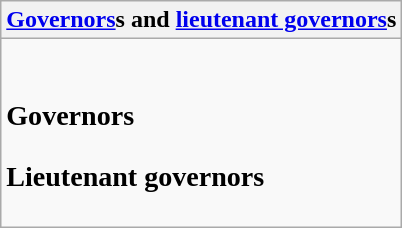<table class="wikitable collapsible collapsed">
<tr>
<th><a href='#'>Governors</a>s and <a href='#'>lieutenant governors</a>s</th>
</tr>
<tr>
<td><br><h3>Governors</h3><h3>Lieutenant governors</h3></td>
</tr>
</table>
